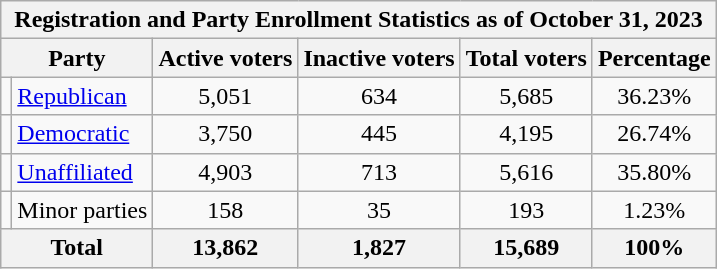<table class=wikitable>
<tr>
<th colspan = 6>Registration and Party Enrollment Statistics as of October 31, 2023</th>
</tr>
<tr>
<th colspan = 2>Party</th>
<th>Active voters</th>
<th>Inactive voters</th>
<th>Total voters</th>
<th>Percentage</th>
</tr>
<tr>
<td></td>
<td><a href='#'>Republican</a></td>
<td style="text-align:center;">5,051</td>
<td style="text-align:center;">634</td>
<td style="text-align:center;">5,685</td>
<td style="text-align:center;">36.23%</td>
</tr>
<tr>
<td></td>
<td><a href='#'>Democratic</a></td>
<td style="text-align:center;">3,750</td>
<td style="text-align:center;">445</td>
<td style="text-align:center;">4,195</td>
<td style="text-align:center;">26.74%</td>
</tr>
<tr>
<td></td>
<td><a href='#'>Unaffiliated</a></td>
<td style="text-align:center;">4,903</td>
<td style="text-align:center;">713</td>
<td style="text-align:center;">5,616</td>
<td style="text-align:center;">35.80%</td>
</tr>
<tr>
<td></td>
<td>Minor parties</td>
<td style="text-align:center;">158</td>
<td style="text-align:center;">35</td>
<td style="text-align:center;">193</td>
<td style="text-align:center;">1.23%</td>
</tr>
<tr>
<th colspan = 2>Total</th>
<th style="text-align:center;">13,862</th>
<th style="text-align:center;">1,827</th>
<th style="text-align:center;">15,689</th>
<th style="text-align:center;">100%</th>
</tr>
</table>
